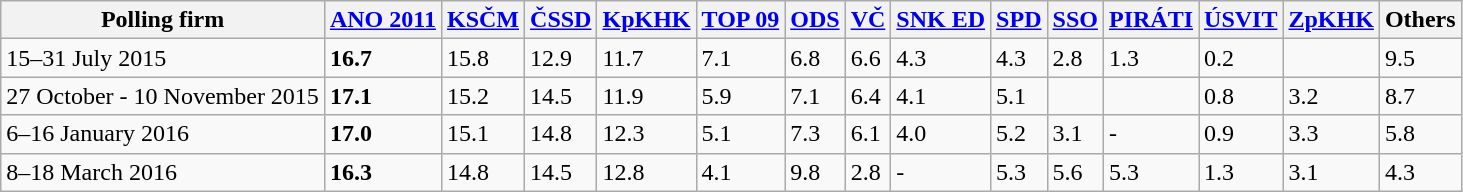<table class="wikitable">
<tr>
<th>Polling firm</th>
<th><a href='#'>ANO 2011</a></th>
<th><a href='#'>KSČM</a></th>
<th><a href='#'>ČSSD</a></th>
<th><a href='#'>KpKHK</a></th>
<th><a href='#'>TOP 09</a></th>
<th><a href='#'>ODS</a></th>
<th><a href='#'>VČ</a></th>
<th><a href='#'>SNK ED</a></th>
<th><a href='#'>SPD</a></th>
<th><a href='#'>SSO</a></th>
<th><a href='#'>PIRÁTI</a></th>
<th><a href='#'>ÚSVIT</a></th>
<th><a href='#'>ZpKHK</a></th>
<th>Others</th>
</tr>
<tr>
<td> 15–31 July 2015</td>
<td><strong>16.7</strong></td>
<td>15.8</td>
<td>12.9</td>
<td>11.7</td>
<td>7.1</td>
<td>6.8</td>
<td>6.6</td>
<td>4.3</td>
<td>4.3</td>
<td>2.8</td>
<td>1.3</td>
<td>0.2</td>
<td></td>
<td>9.5</td>
</tr>
<tr>
<td> 27  October - 10 November 2015</td>
<td><strong>17.1</strong></td>
<td>15.2</td>
<td>14.5</td>
<td>11.9</td>
<td>5.9</td>
<td>7.1</td>
<td>6.4</td>
<td>4.1</td>
<td>5.1</td>
<td></td>
<td></td>
<td>0.8</td>
<td>3.2</td>
<td>8.7</td>
</tr>
<tr>
<td> 6–16 January 2016</td>
<td><strong>17.0</strong></td>
<td>15.1</td>
<td>14.8</td>
<td>12.3</td>
<td>5.1</td>
<td>7.3</td>
<td>6.1</td>
<td>4.0</td>
<td>5.2</td>
<td>3.1</td>
<td>-</td>
<td>0.9</td>
<td>3.3</td>
<td>5.8</td>
</tr>
<tr>
<td> 8–18 March 2016</td>
<td><strong>16.3</strong></td>
<td>14.8</td>
<td>14.5</td>
<td>12.8</td>
<td>4.1</td>
<td>9.8</td>
<td>2.8</td>
<td>-</td>
<td>5.3</td>
<td>5.6</td>
<td>5.3</td>
<td>1.3</td>
<td>3.1</td>
<td>4.3</td>
</tr>
</table>
